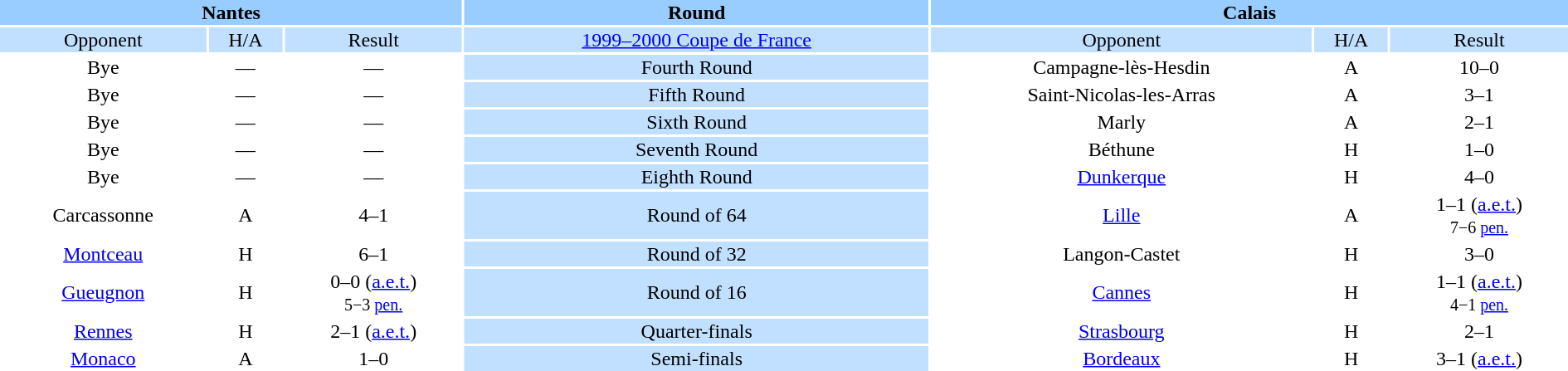<table width="100%" style="text-align:center">
<tr valign=top bgcolor=#99ccff>
<th colspan=3 style="width:1*">Nantes</th>
<th><strong>Round</strong></th>
<th colspan=3 style="width:1*">Calais</th>
</tr>
<tr valign=top bgcolor=#c1e0ff>
<td>Opponent</td>
<td>H/A</td>
<td>Result</td>
<td bgcolor=#c1e0ff><a href='#'>1999–2000 Coupe de France</a></td>
<td>Opponent</td>
<td>H/A</td>
<td>Result</td>
</tr>
<tr>
<td>Bye</td>
<td>—</td>
<td>—</td>
<td bgcolor=#c1e0ff>Fourth Round</td>
<td>Campagne-lès-Hesdin</td>
<td>A</td>
<td>10–0</td>
</tr>
<tr>
<td>Bye</td>
<td>—</td>
<td>—</td>
<td bgcolor=#c1e0ff>Fifth Round</td>
<td>Saint-Nicolas-les-Arras</td>
<td>A</td>
<td>3–1</td>
</tr>
<tr>
<td>Bye</td>
<td>—</td>
<td>—</td>
<td bgcolor=#c1e0ff>Sixth Round</td>
<td>Marly</td>
<td>A</td>
<td>2–1</td>
</tr>
<tr>
<td>Bye</td>
<td>—</td>
<td>—</td>
<td bgcolor=#c1e0ff>Seventh Round</td>
<td>Béthune</td>
<td>H</td>
<td>1–0</td>
</tr>
<tr>
<td>Bye</td>
<td>—</td>
<td>—</td>
<td bgcolor=#c1e0ff>Eighth Round</td>
<td><a href='#'>Dunkerque</a></td>
<td>H</td>
<td>4–0</td>
</tr>
<tr>
<td>Carcassonne</td>
<td>A</td>
<td>4–1</td>
<td bgcolor=#c1e0ff>Round of 64</td>
<td><a href='#'>Lille</a></td>
<td>A</td>
<td>1–1 (<a href='#'>a.e.t.</a>) <br> <small>7−6 <a href='#'>pen.</a></small></td>
</tr>
<tr>
<td><a href='#'>Montceau</a></td>
<td>H</td>
<td>6–1</td>
<td bgcolor=#c1e0ff>Round of 32</td>
<td>Langon-Castet</td>
<td>H</td>
<td>3–0</td>
</tr>
<tr>
<td><a href='#'>Gueugnon</a></td>
<td>H</td>
<td>0–0 (<a href='#'>a.e.t.</a>) <br> <small>5−3 <a href='#'>pen.</a></small></td>
<td bgcolor=#c1e0ff>Round of 16</td>
<td><a href='#'>Cannes</a></td>
<td>H</td>
<td>1–1 (<a href='#'>a.e.t.</a>) <br> <small>4−1 <a href='#'>pen.</a></small></td>
</tr>
<tr>
<td><a href='#'>Rennes</a></td>
<td>H</td>
<td>2–1 (<a href='#'>a.e.t.</a>)</td>
<td bgcolor=#c1e0ff>Quarter-finals</td>
<td><a href='#'>Strasbourg</a></td>
<td>H</td>
<td>2–1</td>
</tr>
<tr>
<td><a href='#'>Monaco</a></td>
<td>A</td>
<td>1–0</td>
<td bgcolor=#c1e0ff>Semi-finals</td>
<td><a href='#'>Bordeaux</a></td>
<td>H</td>
<td>3–1 (<a href='#'>a.e.t.</a>)</td>
</tr>
</table>
